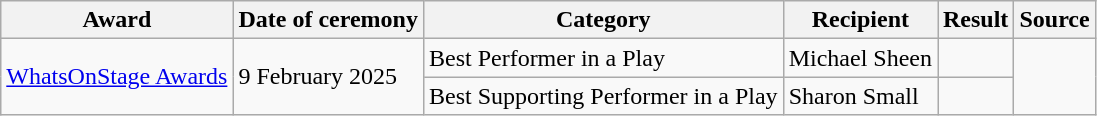<table class="wikitable">
<tr>
<th>Award</th>
<th>Date of ceremony</th>
<th>Category</th>
<th>Recipient</th>
<th>Result</th>
<th>Source</th>
</tr>
<tr>
<td rowspan="2"><a href='#'>WhatsOnStage Awards</a></td>
<td rowspan="2">9 February 2025</td>
<td>Best Performer in a Play</td>
<td>Michael Sheen</td>
<td></td>
<td rowspan="2"></td>
</tr>
<tr>
<td>Best Supporting Performer in a Play</td>
<td>Sharon Small</td>
<td></td>
</tr>
</table>
